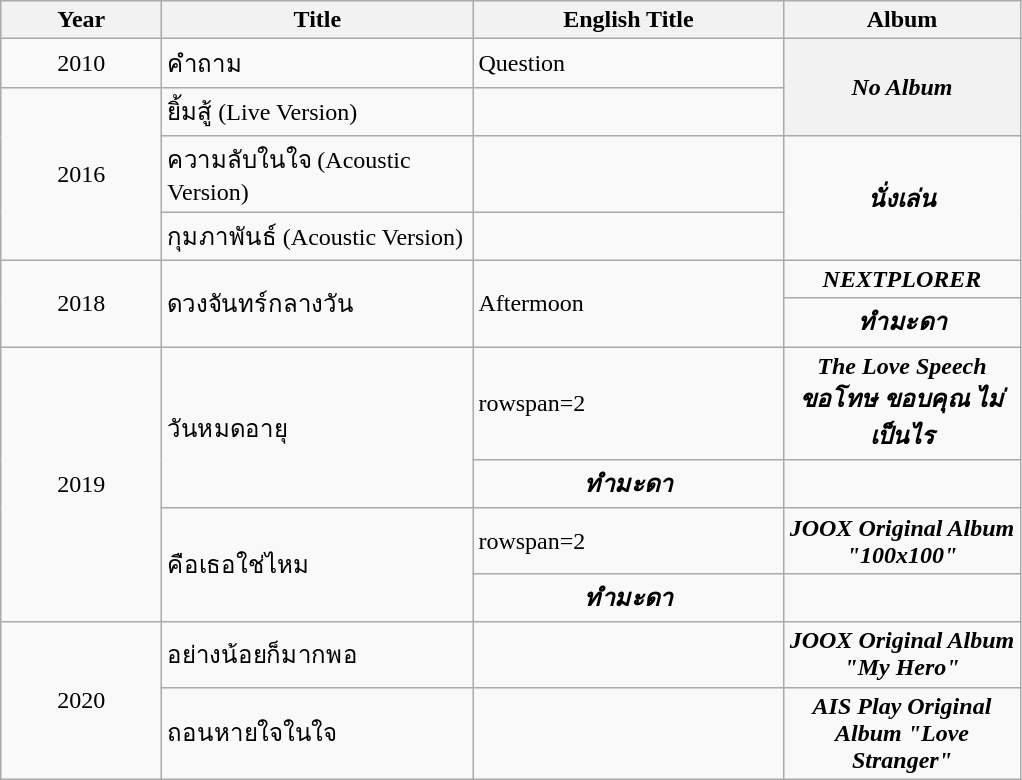<table class="wikitable">
<tr>
<th align="center" width="100px">Year</th>
<th align="center" width="200">Title</th>
<th align="center" width="200">English Title</th>
<th align="center" width="150">Album</th>
</tr>
<tr>
<td align="center">2010</td>
<td align="left">คำถาม</td>
<td align="left">Question</td>
<th align="center" rowspan="2"><em>No Album</em></th>
</tr>
<tr>
<td align="center" rowspan="3">2016</td>
<td align="left">ยิ้มสู้ (Live Version)</td>
<td></td>
</tr>
<tr>
<td align="left">ความลับในใจ (Acoustic Version)</td>
<td></td>
<td align="center" rowspan="2"><strong><em>นั่งเล่น</em></strong></td>
</tr>
<tr>
<td align="left">กุมภาพันธ์ (Acoustic Version)</td>
<td></td>
</tr>
<tr>
<td align="center" rowspan="2">2018</td>
<td align="left" rowspan="2">ดวงจันทร์กลางวัน</td>
<td align="left" rowspan="2">Aftermoon</td>
<td align="center"><strong><em>NEXTPLORER</em></strong></td>
</tr>
<tr>
<td align="center"><strong><em>ทำมะดา</em></strong></td>
</tr>
<tr>
<td align="center" rowspan="4">2019</td>
<td align="left" rowspan="2">วันหมดอายุ</td>
<td>rowspan=2 </td>
<td align="center"><strong><em>The Love Speech ขอโทษ ขอบคุณ ไม่เป็นไร</em></strong></td>
</tr>
<tr>
<td align="center"><strong><em>ทำมะดา</em></strong></td>
</tr>
<tr>
<td align="left" rowspan="2">คือเธอใช่ไหม<br></td>
<td>rowspan=2 </td>
<td align="center"><strong><em>JOOX Original Album "100x100"</em></strong></td>
</tr>
<tr>
<td align="center"><strong><em>ทำมะดา</em></strong></td>
</tr>
<tr>
<td align="center" rowspan="2">2020</td>
<td align="left">อย่างน้อยก็มากพอ<br></td>
<td></td>
<td align="center"><strong><em>JOOX Original Album<br>"My Hero"</em></strong></td>
</tr>
<tr>
<td align="left">ถอนหายใจในใจ<br></td>
<td></td>
<td align="center"><strong><em>AIS Play Original Album "Love Stranger"</em></strong></td>
</tr>
</table>
